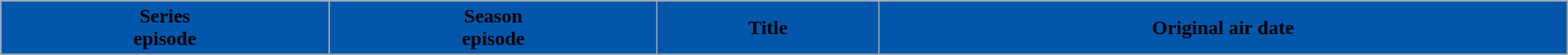<table class="wikitable plainrowheaders" style="width:100%">
<tr>
<th style="background: #0257AC;">Series<br>episode</th>
<th style="background: #0257AC;">Season<br>episode</th>
<th style="background: #0257AC;">Title</th>
<th style="background: #0257AC;">Original air date</th>
</tr>
<tr>
</tr>
</table>
